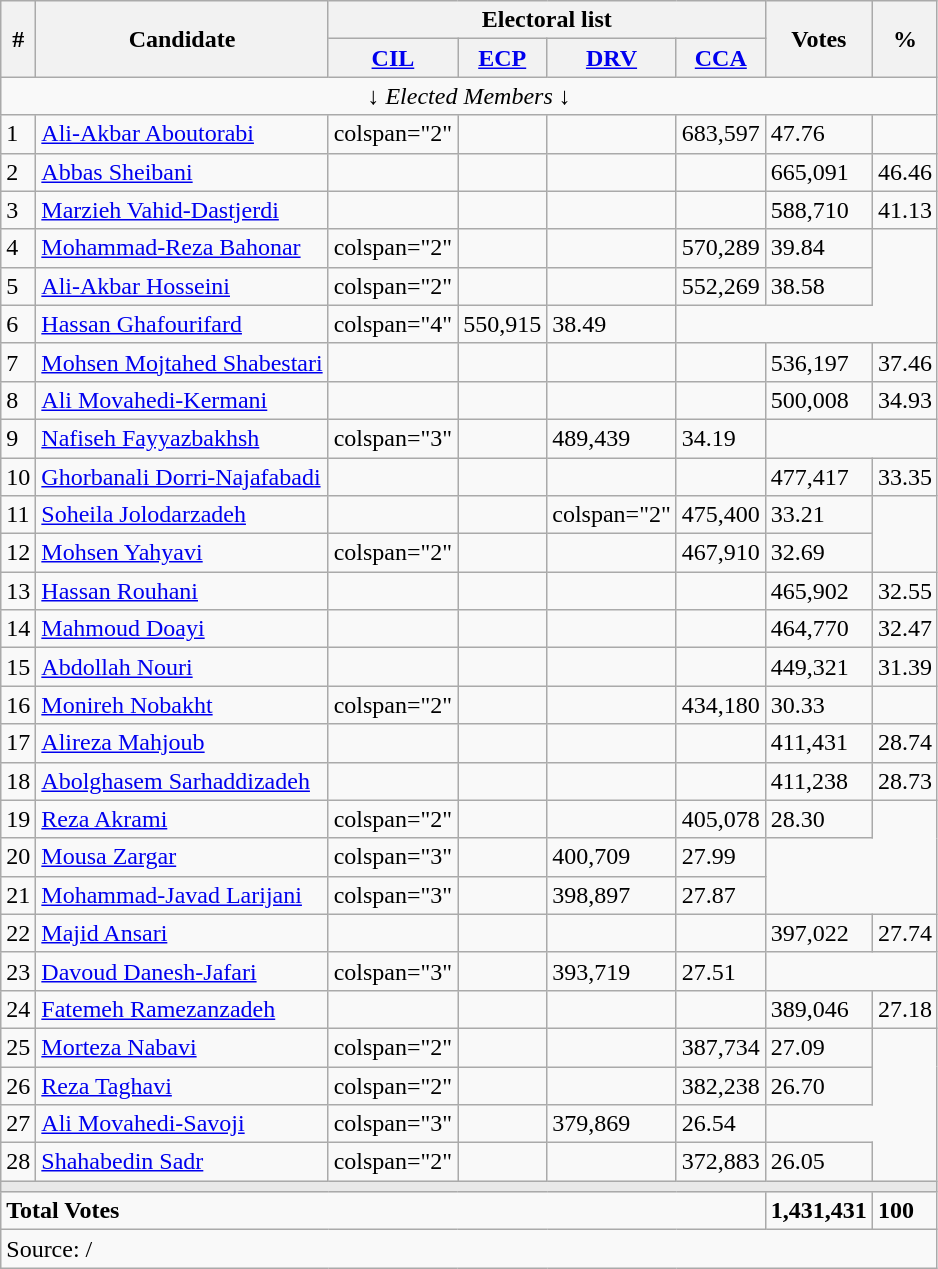<table class=wikitable>
<tr>
<th rowspan="2">#</th>
<th rowspan="2">Candidate</th>
<th colspan="4">Electoral list</th>
<th rowspan="2">Votes</th>
<th rowspan="2">%</th>
</tr>
<tr>
<th><a href='#'>CIL</a></th>
<th><a href='#'>ECP</a></th>
<th><a href='#'>DRV</a></th>
<th><a href='#'>CCA</a></th>
</tr>
<tr>
<td align=center colspan="16">↓ <em>Elected Members</em> ↓</td>
</tr>
<tr>
<td>1</td>
<td><a href='#'>Ali-Akbar Aboutorabi</a></td>
<td>colspan="2" </td>
<td style="text-align:center;"></td>
<td style="text-align:center;"></td>
<td>683,597</td>
<td>47.76</td>
</tr>
<tr>
<td>2</td>
<td><a href='#'>Abbas Sheibani</a></td>
<td></td>
<td style="text-align:center;"></td>
<td></td>
<td style="text-align:center;"></td>
<td>665,091</td>
<td>46.46</td>
</tr>
<tr>
<td>3</td>
<td><a href='#'>Marzieh Vahid-Dastjerdi</a></td>
<td></td>
<td style="text-align:center;"></td>
<td style="text-align:center;"></td>
<td style="text-align:center;"></td>
<td>588,710</td>
<td>41.13</td>
</tr>
<tr>
<td>4</td>
<td><a href='#'>Mohammad-Reza Bahonar</a></td>
<td>colspan="2" </td>
<td style="text-align:center;"></td>
<td style="text-align:center;"></td>
<td>570,289</td>
<td>39.84</td>
</tr>
<tr>
<td>5</td>
<td><a href='#'>Ali-Akbar Hosseini</a></td>
<td>colspan="2" </td>
<td style="text-align:center;"></td>
<td style="text-align:center;"></td>
<td>552,269</td>
<td>38.58</td>
</tr>
<tr>
<td>6</td>
<td><a href='#'>Hassan Ghafourifard</a></td>
<td>colspan="4" </td>
<td>550,915</td>
<td>38.49</td>
</tr>
<tr>
<td>7</td>
<td><a href='#'>Mohsen Mojtahed Shabestari</a></td>
<td></td>
<td style="text-align:center;"></td>
<td style="text-align:center;"></td>
<td style="text-align:center;"></td>
<td>536,197</td>
<td>37.46</td>
</tr>
<tr>
<td>8</td>
<td><a href='#'>Ali Movahedi-Kermani</a></td>
<td></td>
<td style="text-align:center;"></td>
<td style="text-align:center;"></td>
<td style="text-align:center;"></td>
<td>500,008</td>
<td>34.93</td>
</tr>
<tr>
<td>9</td>
<td><a href='#'>Nafiseh Fayyazbakhsh</a></td>
<td>colspan="3" </td>
<td style="text-align:center;"></td>
<td>489,439</td>
<td>34.19</td>
</tr>
<tr>
<td>10</td>
<td><a href='#'>Ghorbanali Dorri-Najafabadi</a></td>
<td></td>
<td style="text-align:center;"></td>
<td style="text-align:center;"></td>
<td style="text-align:center;"></td>
<td>477,417</td>
<td>33.35</td>
</tr>
<tr>
<td>11</td>
<td><a href='#'>Soheila Jolodarzadeh</a></td>
<td></td>
<td style="text-align:center;"></td>
<td>colspan="2" </td>
<td>475,400</td>
<td>33.21</td>
</tr>
<tr>
<td>12</td>
<td><a href='#'>Mohsen Yahyavi</a></td>
<td>colspan="2" </td>
<td style="text-align:center;"></td>
<td style="text-align:center;"></td>
<td>467,910</td>
<td>32.69</td>
</tr>
<tr>
<td>13</td>
<td><a href='#'>Hassan Rouhani</a></td>
<td></td>
<td style="text-align:center;"></td>
<td style="text-align:center;"></td>
<td style="text-align:center;"></td>
<td>465,902</td>
<td>32.55</td>
</tr>
<tr>
<td>14</td>
<td><a href='#'>Mahmoud Doayi</a></td>
<td></td>
<td style="text-align:center;"></td>
<td></td>
<td style="text-align:center;"></td>
<td>464,770</td>
<td>32.47</td>
</tr>
<tr>
<td>15</td>
<td><a href='#'>Abdollah Nouri</a></td>
<td style="text-align:center;"></td>
<td style="text-align:center;"></td>
<td style="text-align:center;"></td>
<td></td>
<td>449,321</td>
<td>31.39</td>
</tr>
<tr>
<td>16</td>
<td><a href='#'>Monireh Nobakht</a></td>
<td>colspan="2" </td>
<td style="text-align:center;"></td>
<td style="text-align:center;"></td>
<td>434,180</td>
<td>30.33</td>
</tr>
<tr>
<td>17</td>
<td><a href='#'>Alireza Mahjoub</a></td>
<td></td>
<td style="text-align:center;"></td>
<td style="text-align:center;"></td>
<td></td>
<td>411,431</td>
<td>28.74</td>
</tr>
<tr>
<td>18</td>
<td><a href='#'>Abolghasem Sarhaddizadeh</a></td>
<td style="text-align:center;"></td>
<td style="text-align:center;"></td>
<td style="text-align:center;"></td>
<td></td>
<td>411,238</td>
<td>28.73</td>
</tr>
<tr>
<td>19</td>
<td><a href='#'>Reza Akrami</a></td>
<td>colspan="2" </td>
<td style="text-align:center;"></td>
<td style="text-align:center;"></td>
<td>405,078</td>
<td>28.30</td>
</tr>
<tr>
<td>20</td>
<td><a href='#'>Mousa Zargar</a></td>
<td>colspan="3" </td>
<td style="text-align:center;"></td>
<td>400,709</td>
<td>27.99</td>
</tr>
<tr>
<td>21</td>
<td><a href='#'>Mohammad-Javad Larijani</a></td>
<td>colspan="3" </td>
<td style="text-align:center;"></td>
<td>398,897</td>
<td>27.87</td>
</tr>
<tr>
<td>22</td>
<td><a href='#'>Majid Ansari</a></td>
<td style="text-align:center;"></td>
<td style="text-align:center;"></td>
<td style="text-align:center;"></td>
<td></td>
<td>397,022</td>
<td>27.74</td>
</tr>
<tr>
<td>23</td>
<td><a href='#'>Davoud Danesh-Jafari</a></td>
<td>colspan="3" </td>
<td style="text-align:center;"></td>
<td>393,719</td>
<td>27.51</td>
</tr>
<tr>
<td>24</td>
<td><a href='#'>Fatemeh Ramezanzadeh</a></td>
<td style="text-align:center;"></td>
<td style="text-align:center;"></td>
<td style="text-align:center;"></td>
<td></td>
<td>389,046</td>
<td>27.18</td>
</tr>
<tr>
<td>25</td>
<td><a href='#'>Morteza Nabavi</a></td>
<td>colspan="2" </td>
<td style="text-align:center;"></td>
<td style="text-align:center;"></td>
<td>387,734</td>
<td>27.09</td>
</tr>
<tr>
<td>26</td>
<td><a href='#'>Reza Taghavi</a></td>
<td>colspan="2" </td>
<td style="text-align:center;"></td>
<td style="text-align:center;"></td>
<td>382,238</td>
<td>26.70</td>
</tr>
<tr>
<td>27</td>
<td><a href='#'>Ali Movahedi-Savoji</a></td>
<td>colspan="3" </td>
<td style="text-align:center;"></td>
<td>379,869</td>
<td>26.54</td>
</tr>
<tr>
<td>28</td>
<td><a href='#'>Shahabedin Sadr</a></td>
<td>colspan="2" </td>
<td style="text-align:center;"></td>
<td style="text-align:center;"></td>
<td>372,883</td>
<td>26.05</td>
</tr>
<tr>
<td colspan="8" style="background:#E9E9E9;"></td>
</tr>
<tr>
<td colspan="6"><strong>Total Votes</strong></td>
<td><strong>1,431,431</strong></td>
<td><strong>100</strong></td>
</tr>
<tr>
<td colspan="8">Source:  / </td>
</tr>
</table>
